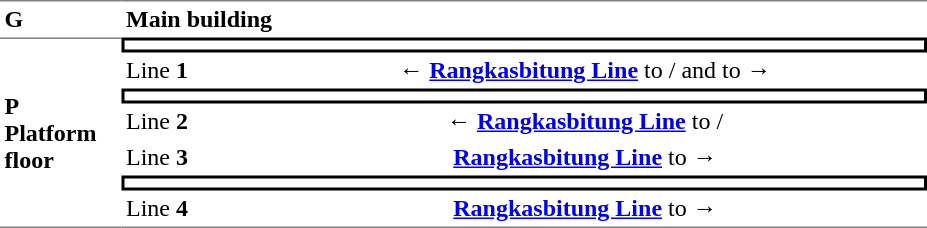<table cellpadding="3" cellspacing="0">
<tr>
<td style="border-top:solid 1px gray;"><strong>G</strong></td>
<td colspan="2" style="border-top:solid 1px gray;"><strong>Main building</strong></td>
</tr>
<tr>
<td rowspan="7" width="75" style="border-top:solid 1px gray; border-bottom:solid 1px gray"><strong>P</strong><br><strong>Platform floor</strong></td>
<td colspan="2" style="border-top:solid 2px black;border-right:solid 2px black;border-left:solid 2px black;border-bottom:solid 2px black;text-align:center;"></td>
</tr>
<tr>
<td>Line <strong>1</strong></td>
<td style="text-align:center">←   <strong><a href='#'>Rangkasbitung Line</a></strong> to / and to   →</td>
</tr>
<tr>
<td colspan="2" style="border-top:solid 2px black;border-right:solid 2px black;border-left:solid 2px black;border-bottom:solid 2px black;text-align:center;"></td>
</tr>
<tr>
<td width="50">Line <strong>2</strong></td>
<td width="450" style="text-align:center">←   <strong><a href='#'>Rangkasbitung Line</a></strong> to /</td>
</tr>
<tr>
<td>Line <strong>3</strong></td>
<td style="text-align:center"> <strong><a href='#'>Rangkasbitung Line</a></strong> to   →</td>
</tr>
<tr>
<td colspan="2" style="border-top:solid 2px black;border-right:solid 2px black;border-left:solid 2px black;border-bottom:solid 2px black;text-align:center;"></td>
</tr>
<tr>
<td width="75" style="border-bottom:solid 1px gray">Line <strong>4</strong></td>
<td style="text-align:center; border-bottom:solid 1px gray"> <strong><a href='#'>Rangkasbitung Line</a></strong> to   →</td>
</tr>
</table>
